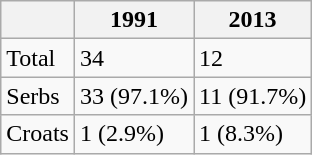<table class="wikitable">
<tr>
<th></th>
<th>1991</th>
<th>2013</th>
</tr>
<tr>
<td>Total</td>
<td>34</td>
<td>12</td>
</tr>
<tr>
<td>Serbs</td>
<td>33 (97.1%)</td>
<td>11 (91.7%)</td>
</tr>
<tr>
<td>Croats</td>
<td>1 (2.9%)</td>
<td>1 (8.3%)</td>
</tr>
</table>
